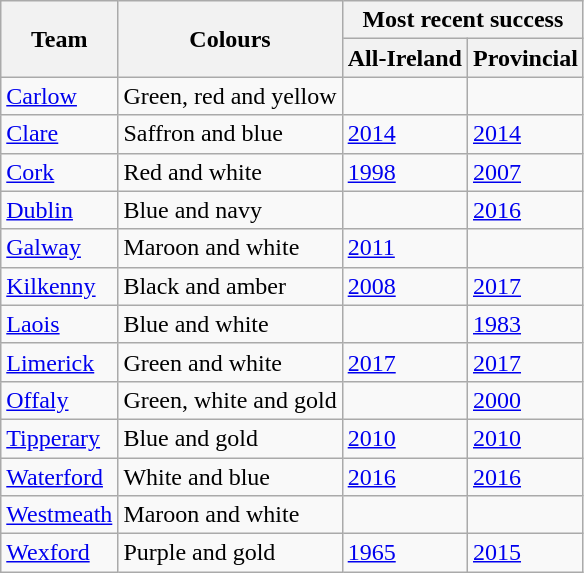<table class="wikitable">
<tr>
<th rowspan="2">Team</th>
<th rowspan="2">Colours</th>
<th colspan="3">Most recent success</th>
</tr>
<tr>
<th>All-Ireland</th>
<th>Provincial</th>
</tr>
<tr>
<td><a href='#'>Carlow</a></td>
<td>Green, red and yellow</td>
<td></td>
<td></td>
</tr>
<tr>
<td><a href='#'>Clare</a></td>
<td>Saffron and blue</td>
<td><a href='#'>2014</a></td>
<td><a href='#'>2014</a></td>
</tr>
<tr>
<td><a href='#'>Cork</a></td>
<td>Red and white</td>
<td><a href='#'>1998</a></td>
<td><a href='#'>2007</a></td>
</tr>
<tr>
<td><a href='#'>Dublin</a></td>
<td>Blue and navy</td>
<td></td>
<td><a href='#'>2016</a></td>
</tr>
<tr>
<td><a href='#'>Galway</a></td>
<td>Maroon and white</td>
<td><a href='#'>2011</a></td>
<td></td>
</tr>
<tr>
<td><a href='#'>Kilkenny</a></td>
<td>Black and amber</td>
<td><a href='#'>2008</a></td>
<td><a href='#'>2017</a></td>
</tr>
<tr>
<td><a href='#'>Laois</a></td>
<td>Blue and white</td>
<td></td>
<td><a href='#'>1983</a></td>
</tr>
<tr>
<td><a href='#'>Limerick</a></td>
<td>Green and white</td>
<td><a href='#'>2017</a></td>
<td><a href='#'>2017</a></td>
</tr>
<tr>
<td><a href='#'>Offaly</a></td>
<td>Green, white and gold</td>
<td></td>
<td><a href='#'>2000</a></td>
</tr>
<tr>
<td><a href='#'>Tipperary</a></td>
<td>Blue and gold</td>
<td><a href='#'>2010</a></td>
<td><a href='#'>2010</a></td>
</tr>
<tr>
<td><a href='#'>Waterford</a></td>
<td>White and blue</td>
<td><a href='#'>2016</a></td>
<td><a href='#'>2016</a></td>
</tr>
<tr>
<td><a href='#'>Westmeath</a></td>
<td>Maroon and white</td>
<td></td>
<td></td>
</tr>
<tr>
<td><a href='#'>Wexford</a></td>
<td>Purple and gold</td>
<td><a href='#'>1965</a></td>
<td><a href='#'>2015</a></td>
</tr>
</table>
